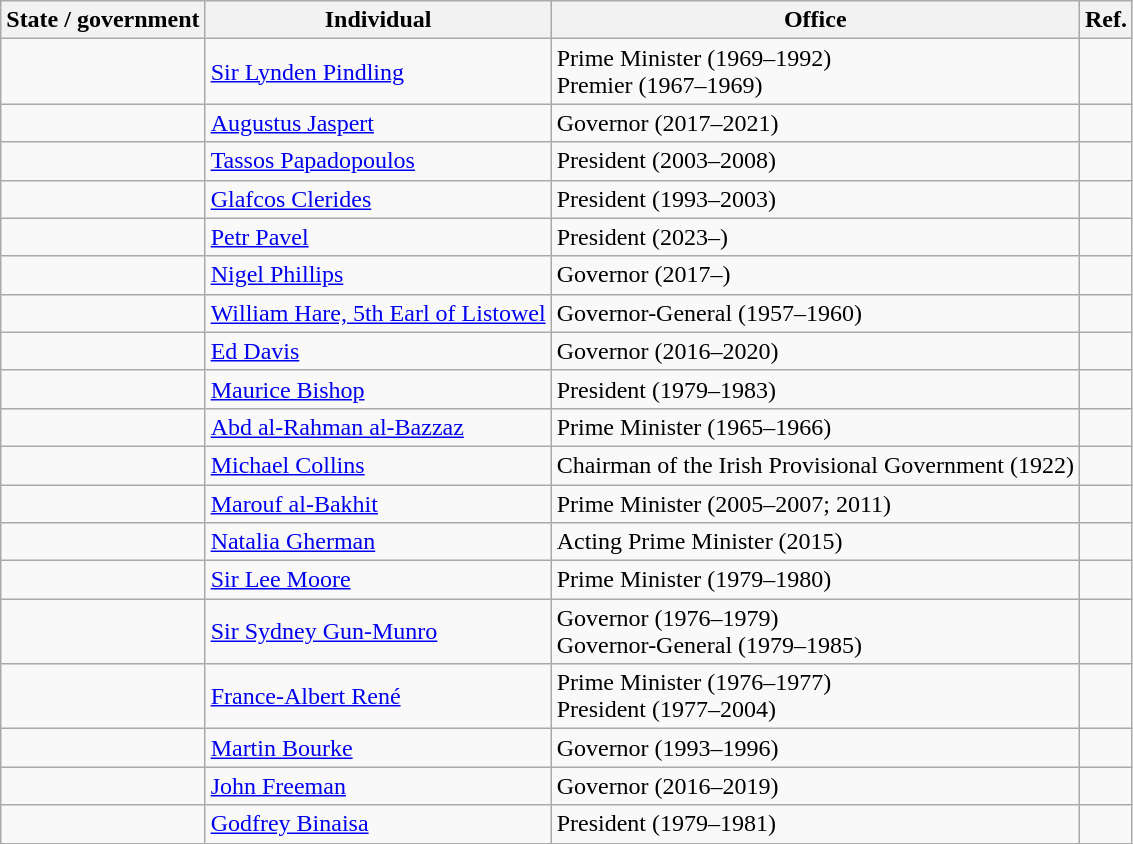<table class="wikitable sortable">
<tr>
<th>State / government</th>
<th>Individual</th>
<th>Office</th>
<th>Ref.</th>
</tr>
<tr>
<td></td>
<td><a href='#'>Sir Lynden Pindling</a></td>
<td>Prime Minister (1969–1992)<br>Premier (1967–1969)</td>
<td></td>
</tr>
<tr>
<td></td>
<td><a href='#'>Augustus Jaspert</a></td>
<td>Governor (2017–2021)</td>
<td></td>
</tr>
<tr>
<td></td>
<td><a href='#'>Tassos Papadopoulos</a></td>
<td>President (2003–2008)</td>
<td></td>
</tr>
<tr>
<td></td>
<td><a href='#'>Glafcos Clerides</a></td>
<td>President (1993–2003)</td>
<td></td>
</tr>
<tr>
<td></td>
<td><a href='#'>Petr Pavel</a></td>
<td>President (2023–)</td>
<td></td>
</tr>
<tr>
<td></td>
<td><a href='#'>Nigel Phillips</a></td>
<td>Governor (2017–)</td>
<td></td>
</tr>
<tr>
<td></td>
<td><a href='#'>William Hare, 5th Earl of Listowel</a></td>
<td>Governor-General (1957–1960)</td>
<td></td>
</tr>
<tr>
<td></td>
<td><a href='#'>Ed Davis</a></td>
<td>Governor (2016–2020)</td>
<td></td>
</tr>
<tr>
<td></td>
<td><a href='#'>Maurice Bishop</a></td>
<td>President (1979–1983)</td>
<td></td>
</tr>
<tr>
<td></td>
<td><a href='#'>Abd al-Rahman al-Bazzaz</a></td>
<td>Prime Minister (1965–1966)</td>
<td></td>
</tr>
<tr>
<td></td>
<td><a href='#'>Michael Collins</a></td>
<td>Chairman of the Irish Provisional Government (1922)</td>
<td></td>
</tr>
<tr>
<td></td>
<td><a href='#'>Marouf al-Bakhit</a></td>
<td>Prime Minister (2005–2007; 2011)</td>
<td></td>
</tr>
<tr>
<td></td>
<td><a href='#'>Natalia Gherman</a></td>
<td>Acting Prime Minister (2015)</td>
<td></td>
</tr>
<tr>
<td></td>
<td><a href='#'>Sir Lee Moore</a></td>
<td>Prime Minister (1979–1980)</td>
<td></td>
</tr>
<tr>
<td></td>
<td><a href='#'>Sir Sydney Gun-Munro</a></td>
<td>Governor (1976–1979)<br>Governor-General (1979–1985)</td>
<td></td>
</tr>
<tr>
<td></td>
<td><a href='#'>France-Albert René</a></td>
<td>Prime Minister (1976–1977)<br>President (1977–2004)</td>
<td></td>
</tr>
<tr>
<td></td>
<td><a href='#'>Martin Bourke</a></td>
<td>Governor (1993–1996)</td>
<td></td>
</tr>
<tr>
<td></td>
<td><a href='#'>John Freeman</a></td>
<td>Governor (2016–2019)</td>
<td></td>
</tr>
<tr>
<td></td>
<td><a href='#'>Godfrey Binaisa</a></td>
<td>President (1979–1981)</td>
<td></td>
</tr>
</table>
